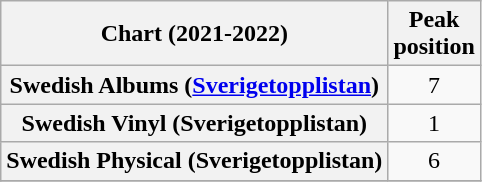<table class="wikitable plainrowheaders" style="text-align:center">
<tr>
<th scope="col">Chart (2021-2022)</th>
<th scope="col">Peak<br>position</th>
</tr>
<tr>
<th scope="row">Swedish Albums (<a href='#'>Sverigetopplistan</a>)</th>
<td>7</td>
</tr>
<tr>
<th scope="row">Swedish Vinyl (Sverigetopplistan)</th>
<td>1</td>
</tr>
<tr>
<th scope="row">Swedish Physical (Sverigetopplistan)</th>
<td>6</td>
</tr>
<tr>
</tr>
</table>
